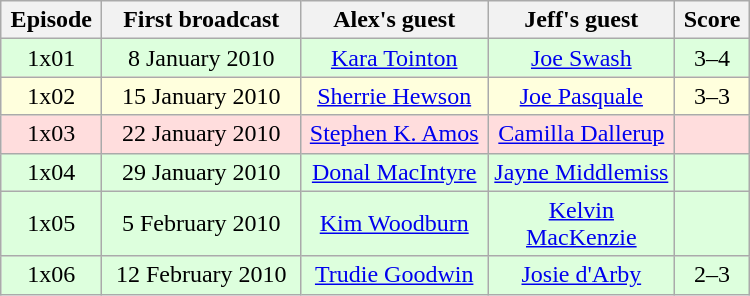<table class="wikitable" width="500" style="text-align:center;">
<tr>
<th>Episode</th>
<th>First broadcast</th>
<th width="25%">Alex's guest</th>
<th width="25%">Jeff's guest</th>
<th>Score</th>
</tr>
<tr bgcolor="ddffdd">
<td>1x01</td>
<td>8 January 2010</td>
<td><a href='#'>Kara Tointon</a></td>
<td><a href='#'>Joe Swash</a></td>
<td>3–4</td>
</tr>
<tr bgcolor="ffffdd">
<td>1x02</td>
<td>15 January 2010</td>
<td><a href='#'>Sherrie Hewson</a></td>
<td><a href='#'>Joe Pasquale</a></td>
<td>3–3</td>
</tr>
<tr bgcolor="ffdddd">
<td>1x03</td>
<td>22 January 2010</td>
<td><a href='#'>Stephen K. Amos</a></td>
<td><a href='#'>Camilla Dallerup</a></td>
<td></td>
</tr>
<tr bgcolor="ddffdd">
<td>1x04</td>
<td>29 January 2010</td>
<td><a href='#'>Donal MacIntyre</a></td>
<td><a href='#'>Jayne Middlemiss</a></td>
<td></td>
</tr>
<tr bgcolor="ddffdd">
<td>1x05</td>
<td>5 February 2010</td>
<td><a href='#'>Kim Woodburn</a></td>
<td><a href='#'>Kelvin MacKenzie</a></td>
<td></td>
</tr>
<tr bgcolor="ddffdd">
<td>1x06</td>
<td>12 February 2010</td>
<td><a href='#'>Trudie Goodwin</a></td>
<td><a href='#'>Josie d'Arby</a></td>
<td>2–3</td>
</tr>
</table>
